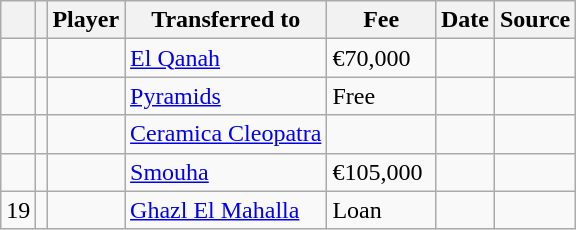<table class="wikitable plainrowheaders sortable">
<tr>
<th></th>
<th></th>
<th scope=col>Player</th>
<th>Transferred to</th>
<th !scope=col; style="width: 65px;">Fee</th>
<th scope=col>Date</th>
<th scope=col>Source</th>
</tr>
<tr>
<td align=center></td>
<td align=center></td>
<td></td>
<td> <a href='#'>El Qanah</a></td>
<td>€70,000</td>
<td></td>
<td></td>
</tr>
<tr>
<td align=center></td>
<td align=center></td>
<td></td>
<td> <a href='#'>Pyramids</a></td>
<td>Free</td>
<td></td>
<td></td>
</tr>
<tr>
<td align=center></td>
<td align=center></td>
<td></td>
<td> <a href='#'>Ceramica Cleopatra</a></td>
<td></td>
<td></td>
<td></td>
</tr>
<tr>
<td align=center></td>
<td align=center></td>
<td></td>
<td> <a href='#'>Smouha</a></td>
<td>€105,000</td>
<td></td>
<td></td>
</tr>
<tr>
<td align=center>19</td>
<td align=center></td>
<td></td>
<td> <a href='#'>Ghazl El Mahalla</a></td>
<td>Loan</td>
<td></td>
<td></td>
</tr>
</table>
